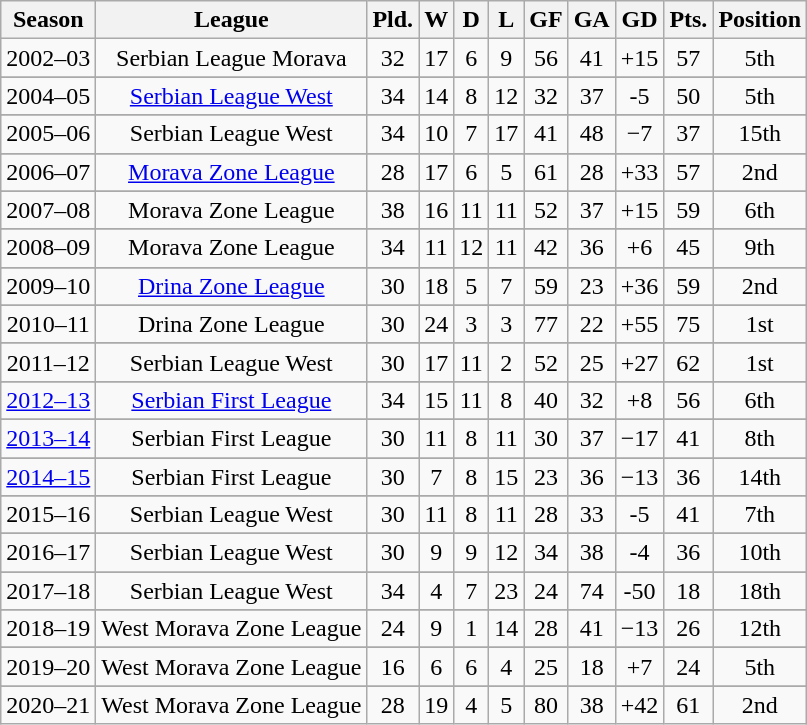<table class="wikitable">
<tr>
<th>Season</th>
<th>League</th>
<th>Pld.</th>
<th>W</th>
<th>D</th>
<th>L</th>
<th>GF</th>
<th>GA</th>
<th>GD</th>
<th>Pts.</th>
<th>Position</th>
</tr>
<tr align=center>
<td>2002–03</td>
<td>Serbian League Morava</td>
<td>32</td>
<td>17</td>
<td>6</td>
<td>9</td>
<td>56</td>
<td>41</td>
<td>+15</td>
<td>57</td>
<td>5th</td>
</tr>
<tr>
</tr>
<tr align=center>
<td>2004–05</td>
<td><a href='#'>Serbian League West</a></td>
<td>34</td>
<td>14</td>
<td>8</td>
<td>12</td>
<td>32</td>
<td>37</td>
<td>-5</td>
<td>50</td>
<td>5th</td>
</tr>
<tr>
</tr>
<tr align=center>
<td>2005–06</td>
<td>Serbian League West</td>
<td>34</td>
<td>10</td>
<td>7</td>
<td>17</td>
<td>41</td>
<td>48</td>
<td>−7</td>
<td>37</td>
<td>15th</td>
</tr>
<tr>
</tr>
<tr align=center>
<td>2006–07</td>
<td><a href='#'>Morava Zone League</a></td>
<td>28</td>
<td>17</td>
<td>6</td>
<td>5</td>
<td>61</td>
<td>28</td>
<td>+33</td>
<td>57</td>
<td>2nd</td>
</tr>
<tr>
</tr>
<tr align=center>
<td>2007–08</td>
<td>Morava Zone League</td>
<td>38</td>
<td>16</td>
<td>11</td>
<td>11</td>
<td>52</td>
<td>37</td>
<td>+15</td>
<td>59</td>
<td>6th</td>
</tr>
<tr>
</tr>
<tr align=center>
<td>2008–09</td>
<td>Morava Zone League</td>
<td>34</td>
<td>11</td>
<td>12</td>
<td>11</td>
<td>42</td>
<td>36</td>
<td>+6</td>
<td>45</td>
<td>9th</td>
</tr>
<tr>
</tr>
<tr align=center>
<td>2009–10</td>
<td><a href='#'>Drina Zone League</a></td>
<td>30</td>
<td>18</td>
<td>5</td>
<td>7</td>
<td>59</td>
<td>23</td>
<td>+36</td>
<td>59</td>
<td>2nd</td>
</tr>
<tr>
</tr>
<tr align=center>
<td>2010–11</td>
<td>Drina Zone League</td>
<td>30</td>
<td>24</td>
<td>3</td>
<td>3</td>
<td>77</td>
<td>22</td>
<td>+55</td>
<td>75</td>
<td>1st</td>
</tr>
<tr>
</tr>
<tr align=center>
<td>2011–12</td>
<td>Serbian League West</td>
<td>30</td>
<td>17</td>
<td>11</td>
<td>2</td>
<td>52</td>
<td>25</td>
<td>+27</td>
<td>62</td>
<td>1st</td>
</tr>
<tr>
</tr>
<tr align=center>
<td><a href='#'>2012–13</a></td>
<td><a href='#'>Serbian First League</a></td>
<td>34</td>
<td>15</td>
<td>11</td>
<td>8</td>
<td>40</td>
<td>32</td>
<td>+8</td>
<td>56</td>
<td>6th</td>
</tr>
<tr>
</tr>
<tr align=center>
<td><a href='#'>2013–14</a></td>
<td>Serbian First League</td>
<td>30</td>
<td>11</td>
<td>8</td>
<td>11</td>
<td>30</td>
<td>37</td>
<td>−17</td>
<td>41</td>
<td>8th</td>
</tr>
<tr>
</tr>
<tr align=center>
<td><a href='#'>2014–15</a></td>
<td>Serbian First League</td>
<td>30</td>
<td>7</td>
<td>8</td>
<td>15</td>
<td>23</td>
<td>36</td>
<td>−13</td>
<td>36</td>
<td>14th</td>
</tr>
<tr>
</tr>
<tr align=center>
<td>2015–16</td>
<td>Serbian League West</td>
<td>30</td>
<td>11</td>
<td>8</td>
<td>11</td>
<td>28</td>
<td>33</td>
<td>-5</td>
<td>41</td>
<td>7th</td>
</tr>
<tr>
</tr>
<tr align=center>
<td>2016–17</td>
<td>Serbian League West</td>
<td>30</td>
<td>9</td>
<td>9</td>
<td>12</td>
<td>34</td>
<td>38</td>
<td>-4</td>
<td>36</td>
<td>10th</td>
</tr>
<tr>
</tr>
<tr align=center>
<td>2017–18</td>
<td>Serbian League West</td>
<td>34</td>
<td>4</td>
<td>7</td>
<td>23</td>
<td>24</td>
<td>74</td>
<td>-50</td>
<td>18</td>
<td>18th</td>
</tr>
<tr>
</tr>
<tr align=center>
<td>2018–19</td>
<td>West Morava Zone League</td>
<td>24</td>
<td>9</td>
<td>1</td>
<td>14</td>
<td>28</td>
<td>41</td>
<td>−13</td>
<td>26</td>
<td>12th</td>
</tr>
<tr>
</tr>
<tr align=center>
<td>2019–20</td>
<td>West Morava Zone League</td>
<td>16</td>
<td>6</td>
<td>6</td>
<td>4</td>
<td>25</td>
<td>18</td>
<td>+7</td>
<td>24</td>
<td>5th</td>
</tr>
<tr>
</tr>
<tr align=center>
<td>2020–21</td>
<td>West Morava Zone League</td>
<td>28</td>
<td>19</td>
<td>4</td>
<td>5</td>
<td>80</td>
<td>38</td>
<td>+42</td>
<td>61</td>
<td>2nd</td>
</tr>
</table>
